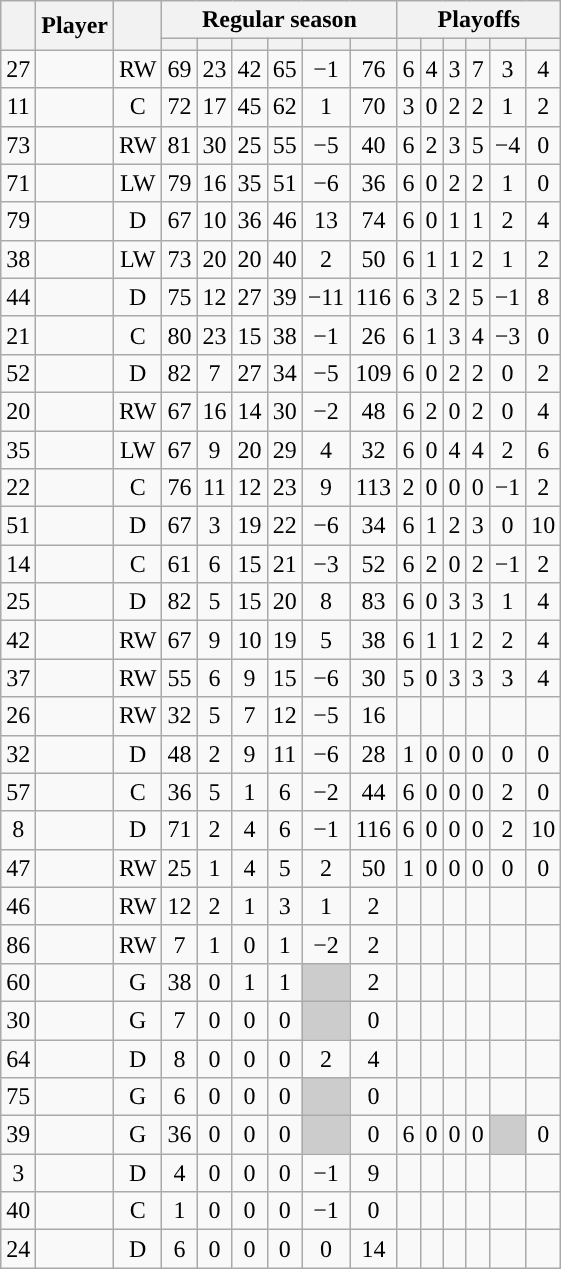<table class="wikitable sortable plainrowheaders" style="text-align:center;">
<tr>
<th scope="col" data-sort-type="number" rowspan="2"></th>
<th scope="col" rowspan="2">Player</th>
<th scope="col" rowspan="2"></th>
<th scope=colgroup colspan=6>Regular season</th>
<th scope=colgroup colspan=6>Playoffs</th>
</tr>
<tr>
<th scope="col" data-sort-type="number"></th>
<th scope="col" data-sort-type="number"></th>
<th scope="col" data-sort-type="number"></th>
<th scope="col" data-sort-type="number"></th>
<th scope="col" data-sort-type="number"></th>
<th scope="col" data-sort-type="number"></th>
<th scope="col" data-sort-type="number"></th>
<th scope="col" data-sort-type="number"></th>
<th scope="col" data-sort-type="number"></th>
<th scope="col" data-sort-type="number"></th>
<th scope="col" data-sort-type="number"></th>
<th scope="col" data-sort-type="number"></th>
</tr>
<tr>
<td scope="row">27</td>
<td align="left"></td>
<td>RW</td>
<td>69</td>
<td>23</td>
<td>42</td>
<td>65</td>
<td>−1</td>
<td>76</td>
<td>6</td>
<td>4</td>
<td>3</td>
<td>7</td>
<td>3</td>
<td>4</td>
</tr>
<tr>
<td scope="row">11</td>
<td align="left"></td>
<td>C</td>
<td>72</td>
<td>17</td>
<td>45</td>
<td>62</td>
<td>1</td>
<td>70</td>
<td>3</td>
<td>0</td>
<td>2</td>
<td>2</td>
<td>1</td>
<td>2</td>
</tr>
<tr>
<td scope="row">73</td>
<td align="left"></td>
<td>RW</td>
<td>81</td>
<td>30</td>
<td>25</td>
<td>55</td>
<td>−5</td>
<td>40</td>
<td>6</td>
<td>2</td>
<td>3</td>
<td>5</td>
<td>−4</td>
<td>0</td>
</tr>
<tr>
<td scope="row">71</td>
<td align="left"></td>
<td>LW</td>
<td>79</td>
<td>16</td>
<td>35</td>
<td>51</td>
<td>−6</td>
<td>36</td>
<td>6</td>
<td>0</td>
<td>2</td>
<td>2</td>
<td>1</td>
<td>0</td>
</tr>
<tr>
<td scope="row">79</td>
<td align="left"></td>
<td>D</td>
<td>67</td>
<td>10</td>
<td>36</td>
<td>46</td>
<td>13</td>
<td>74</td>
<td>6</td>
<td>0</td>
<td>1</td>
<td>1</td>
<td>2</td>
<td>4</td>
</tr>
<tr>
<td scope="row">38</td>
<td align="left"></td>
<td>LW</td>
<td>73</td>
<td>20</td>
<td>20</td>
<td>40</td>
<td>2</td>
<td>50</td>
<td>6</td>
<td>1</td>
<td>1</td>
<td>2</td>
<td>1</td>
<td>2</td>
</tr>
<tr>
<td scope="row">44</td>
<td align="left"></td>
<td>D</td>
<td>75</td>
<td>12</td>
<td>27</td>
<td>39</td>
<td>−11</td>
<td>116</td>
<td>6</td>
<td>3</td>
<td>2</td>
<td>5</td>
<td>−1</td>
<td>8</td>
</tr>
<tr>
<td scope="row">21</td>
<td align="left"></td>
<td>C</td>
<td>80</td>
<td>23</td>
<td>15</td>
<td>38</td>
<td>−1</td>
<td>26</td>
<td>6</td>
<td>1</td>
<td>3</td>
<td>4</td>
<td>−3</td>
<td>0</td>
</tr>
<tr>
<td scope="row">52</td>
<td align="left"></td>
<td>D</td>
<td>82</td>
<td>7</td>
<td>27</td>
<td>34</td>
<td>−5</td>
<td>109</td>
<td>6</td>
<td>0</td>
<td>2</td>
<td>2</td>
<td>0</td>
<td>2</td>
</tr>
<tr>
<td scope="row">20</td>
<td align="left"></td>
<td>RW</td>
<td>67</td>
<td>16</td>
<td>14</td>
<td>30</td>
<td>−2</td>
<td>48</td>
<td>6</td>
<td>2</td>
<td>0</td>
<td>2</td>
<td>0</td>
<td>4</td>
</tr>
<tr>
<td scope="row">35</td>
<td align="left"></td>
<td>LW</td>
<td>67</td>
<td>9</td>
<td>20</td>
<td>29</td>
<td>4</td>
<td>32</td>
<td>6</td>
<td>0</td>
<td>4</td>
<td>4</td>
<td>2</td>
<td>6</td>
</tr>
<tr>
<td scope="row">22</td>
<td align="left"></td>
<td>C</td>
<td>76</td>
<td>11</td>
<td>12</td>
<td>23</td>
<td>9</td>
<td>113</td>
<td>2</td>
<td>0</td>
<td>0</td>
<td>0</td>
<td>−1</td>
<td>2</td>
</tr>
<tr>
<td scope="row">51</td>
<td align="left"></td>
<td>D</td>
<td>67</td>
<td>3</td>
<td>19</td>
<td>22</td>
<td>−6</td>
<td>34</td>
<td>6</td>
<td>1</td>
<td>2</td>
<td>3</td>
<td>0</td>
<td>10</td>
</tr>
<tr>
<td scope="row">14</td>
<td align="left"></td>
<td>C</td>
<td>61</td>
<td>6</td>
<td>15</td>
<td>21</td>
<td>−3</td>
<td>52</td>
<td>6</td>
<td>2</td>
<td>0</td>
<td>2</td>
<td>−1</td>
<td>2</td>
</tr>
<tr>
<td scope="row">25</td>
<td align="left"></td>
<td>D</td>
<td>82</td>
<td>5</td>
<td>15</td>
<td>20</td>
<td>8</td>
<td>83</td>
<td>6</td>
<td>0</td>
<td>3</td>
<td>3</td>
<td>1</td>
<td>4</td>
</tr>
<tr>
<td scope="row">42</td>
<td align="left"></td>
<td>RW</td>
<td>67</td>
<td>9</td>
<td>10</td>
<td>19</td>
<td>5</td>
<td>38</td>
<td>6</td>
<td>1</td>
<td>1</td>
<td>2</td>
<td>2</td>
<td>4</td>
</tr>
<tr>
<td scope="row">37</td>
<td align="left"></td>
<td>RW</td>
<td>55</td>
<td>6</td>
<td>9</td>
<td>15</td>
<td>−6</td>
<td>30</td>
<td>5</td>
<td>0</td>
<td>3</td>
<td>3</td>
<td>3</td>
<td>4</td>
</tr>
<tr>
<td scope="row">26</td>
<td align="left"></td>
<td>RW</td>
<td>32</td>
<td>5</td>
<td>7</td>
<td>12</td>
<td>−5</td>
<td>16</td>
<td></td>
<td></td>
<td></td>
<td></td>
<td></td>
<td></td>
</tr>
<tr>
<td scope="row">32</td>
<td align="left"></td>
<td>D</td>
<td>48</td>
<td>2</td>
<td>9</td>
<td>11</td>
<td>−6</td>
<td>28</td>
<td>1</td>
<td>0</td>
<td>0</td>
<td>0</td>
<td>0</td>
<td>0</td>
</tr>
<tr>
<td scope="row">57</td>
<td align="left"></td>
<td>C</td>
<td>36</td>
<td>5</td>
<td>1</td>
<td>6</td>
<td>−2</td>
<td>44</td>
<td>6</td>
<td>0</td>
<td>0</td>
<td>0</td>
<td>2</td>
<td>0</td>
</tr>
<tr>
<td scope="row">8</td>
<td align="left"></td>
<td>D</td>
<td>71</td>
<td>2</td>
<td>4</td>
<td>6</td>
<td>−1</td>
<td>116</td>
<td>6</td>
<td>0</td>
<td>0</td>
<td>0</td>
<td>2</td>
<td>10</td>
</tr>
<tr>
<td scope="row">47</td>
<td align="left"></td>
<td>RW</td>
<td>25</td>
<td>1</td>
<td>4</td>
<td>5</td>
<td>2</td>
<td>50</td>
<td>1</td>
<td>0</td>
<td>0</td>
<td>0</td>
<td>0</td>
<td>0</td>
</tr>
<tr>
<td scope="row">46</td>
<td align="left"></td>
<td>RW</td>
<td>12</td>
<td>2</td>
<td>1</td>
<td>3</td>
<td>1</td>
<td>2</td>
<td></td>
<td></td>
<td></td>
<td></td>
<td></td>
<td></td>
</tr>
<tr>
<td scope="row">86</td>
<td align="left"></td>
<td>RW</td>
<td>7</td>
<td>1</td>
<td>0</td>
<td>1</td>
<td>−2</td>
<td>2</td>
<td></td>
<td></td>
<td></td>
<td></td>
<td></td>
<td></td>
</tr>
<tr>
<td scope="row">60</td>
<td align="left"></td>
<td>G</td>
<td>38</td>
<td>0</td>
<td>1</td>
<td>1</td>
<td style="background:#ccc"></td>
<td>2</td>
<td></td>
<td></td>
<td></td>
<td></td>
<td></td>
<td></td>
</tr>
<tr>
<td scope="row">30</td>
<td align="left"></td>
<td>G</td>
<td>7</td>
<td>0</td>
<td>0</td>
<td>0</td>
<td style="background:#ccc"></td>
<td>0</td>
<td></td>
<td></td>
<td></td>
<td></td>
<td></td>
<td></td>
</tr>
<tr>
<td scope="row">64</td>
<td align="left"></td>
<td>D</td>
<td>8</td>
<td>0</td>
<td>0</td>
<td>0</td>
<td>2</td>
<td>4</td>
<td></td>
<td></td>
<td></td>
<td></td>
<td></td>
<td></td>
</tr>
<tr>
<td scope="row">75</td>
<td align="left"></td>
<td>G</td>
<td>6</td>
<td>0</td>
<td>0</td>
<td>0</td>
<td style="background:#ccc"></td>
<td>0</td>
<td></td>
<td></td>
<td></td>
<td></td>
<td></td>
<td></td>
</tr>
<tr>
<td scope="row">39</td>
<td align="left"></td>
<td>G</td>
<td>36</td>
<td>0</td>
<td>0</td>
<td>0</td>
<td style="background:#ccc"></td>
<td>0</td>
<td>6</td>
<td>0</td>
<td>0</td>
<td>0</td>
<td style="background:#ccc"></td>
<td>0</td>
</tr>
<tr>
<td scope="row">3</td>
<td align="left"></td>
<td>D</td>
<td>4</td>
<td>0</td>
<td>0</td>
<td>0</td>
<td>−1</td>
<td>9</td>
<td></td>
<td></td>
<td></td>
<td></td>
<td></td>
<td></td>
</tr>
<tr>
<td scope="row">40</td>
<td align="left"></td>
<td>C</td>
<td>1</td>
<td>0</td>
<td>0</td>
<td>0</td>
<td>−1</td>
<td>0</td>
<td></td>
<td></td>
<td></td>
<td></td>
<td></td>
<td></td>
</tr>
<tr>
<td scope="row">24</td>
<td align="left"></td>
<td>D</td>
<td>6</td>
<td>0</td>
<td>0</td>
<td>0</td>
<td>0</td>
<td>14</td>
<td></td>
<td></td>
<td></td>
<td></td>
<td></td>
<td></td>
</tr>
</table>
